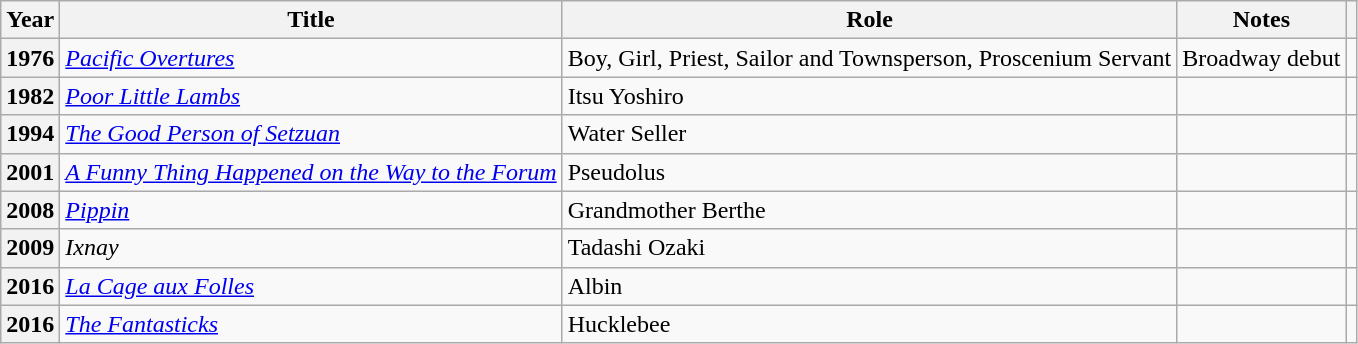<table class="wikitable plainrowheaders sortable">
<tr>
<th scope="col">Year</th>
<th scope="col">Title</th>
<th scope="col">Role</th>
<th scope="col" class="unsortable">Notes</th>
<th scope="col" class="unsortable"></th>
</tr>
<tr>
<th scope="row">1976</th>
<td><em><a href='#'>Pacific Overtures</a></em></td>
<td>Boy, Girl, Priest, Sailor and Townsperson, Proscenium Servant</td>
<td>Broadway debut</td>
<td></td>
</tr>
<tr>
<th scope="row">1982</th>
<td><em><a href='#'>Poor Little Lambs</a></em></td>
<td>Itsu Yoshiro</td>
<td></td>
<td></td>
</tr>
<tr>
<th scope="row">1994</th>
<td><a href='#'><em>The Good Person of Setzuan</em></a></td>
<td>Water Seller</td>
<td></td>
<td></td>
</tr>
<tr>
<th scope="row">2001</th>
<td><em><a href='#'>A Funny Thing Happened on the Way to the Forum</a></em></td>
<td>Pseudolus</td>
<td></td>
<td></td>
</tr>
<tr>
<th scope="row">2008</th>
<td><a href='#'><em>Pippin</em></a></td>
<td>Grandmother Berthe</td>
<td></td>
<td></td>
</tr>
<tr>
<th scope="row">2009</th>
<td><em>Ixnay</em></td>
<td>Tadashi Ozaki</td>
<td></td>
<td></td>
</tr>
<tr>
<th scope="row">2016</th>
<td><a href='#'><em>La Cage aux Folles</em></a></td>
<td>Albin</td>
<td></td>
<td></td>
</tr>
<tr>
<th scope="row">2016</th>
<td><em><a href='#'>The Fantasticks</a></em></td>
<td>Hucklebee</td>
<td></td>
<td></td>
</tr>
</table>
